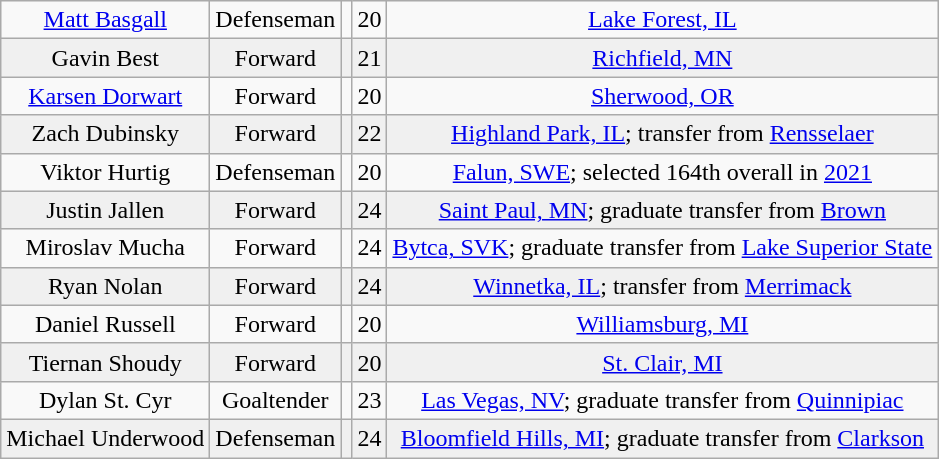<table class="wikitable">
<tr align="center" bgcolor="">
<td><a href='#'>Matt Basgall</a></td>
<td>Defenseman</td>
<td></td>
<td>20</td>
<td><a href='#'>Lake Forest, IL</a></td>
</tr>
<tr align="center" bgcolor="f0f0f0">
<td>Gavin Best</td>
<td>Forward</td>
<td></td>
<td>21</td>
<td><a href='#'>Richfield, MN</a></td>
</tr>
<tr align="center" bgcolor="">
<td><a href='#'>Karsen Dorwart</a></td>
<td>Forward</td>
<td></td>
<td>20</td>
<td><a href='#'>Sherwood, OR</a></td>
</tr>
<tr align="center" bgcolor="f0f0f0">
<td>Zach Dubinsky</td>
<td>Forward</td>
<td></td>
<td>22</td>
<td><a href='#'>Highland Park, IL</a>; transfer from <a href='#'>Rensselaer</a></td>
</tr>
<tr align="center" bgcolor="">
<td>Viktor Hurtig</td>
<td>Defenseman</td>
<td></td>
<td>20</td>
<td><a href='#'>Falun, SWE</a>; selected 164th overall in <a href='#'>2021</a></td>
</tr>
<tr align="center" bgcolor="f0f0f0">
<td>Justin Jallen</td>
<td>Forward</td>
<td></td>
<td>24</td>
<td><a href='#'>Saint Paul, MN</a>; graduate transfer from <a href='#'>Brown</a></td>
</tr>
<tr align="center" bgcolor="">
<td>Miroslav Mucha</td>
<td>Forward</td>
<td></td>
<td>24</td>
<td><a href='#'>Bytca, SVK</a>; graduate transfer from <a href='#'>Lake Superior State</a></td>
</tr>
<tr align="center" bgcolor="f0f0f0">
<td>Ryan Nolan</td>
<td>Forward</td>
<td></td>
<td>24</td>
<td><a href='#'>Winnetka, IL</a>; transfer from <a href='#'>Merrimack</a></td>
</tr>
<tr align="center" bgcolor="">
<td>Daniel Russell</td>
<td>Forward</td>
<td></td>
<td>20</td>
<td><a href='#'>Williamsburg, MI</a></td>
</tr>
<tr align="center" bgcolor="f0f0f0">
<td>Tiernan Shoudy</td>
<td>Forward</td>
<td></td>
<td>20</td>
<td><a href='#'>St. Clair, MI</a></td>
</tr>
<tr align="center" bgcolor="">
<td>Dylan St. Cyr</td>
<td>Goaltender</td>
<td></td>
<td>23</td>
<td><a href='#'>Las Vegas, NV</a>; graduate transfer from <a href='#'>Quinnipiac</a></td>
</tr>
<tr align="center" bgcolor="f0f0f0">
<td>Michael Underwood</td>
<td>Defenseman</td>
<td></td>
<td>24</td>
<td><a href='#'>Bloomfield Hills, MI</a>; graduate transfer from <a href='#'>Clarkson</a></td>
</tr>
</table>
